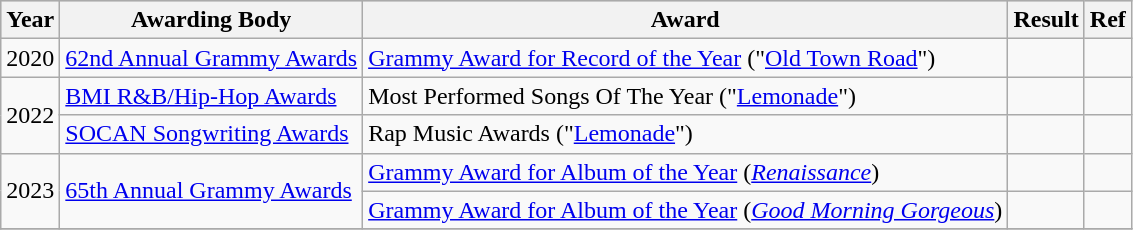<table class="wikitable">
<tr style="background:#ccc; text-align:center;">
<th scope="col">Year</th>
<th scope="col">Awarding Body</th>
<th scope="col">Award</th>
<th scope="col">Result</th>
<th>Ref</th>
</tr>
<tr>
<td>2020</td>
<td><a href='#'>62nd Annual Grammy Awards</a></td>
<td><a href='#'>Grammy Award for Record of the Year</a> ("<a href='#'>Old Town Road</a>")</td>
<td></td>
<td></td>
</tr>
<tr>
<td rowspan="2">2022</td>
<td><a href='#'>BMI R&B/Hip-Hop Awards</a></td>
<td>Most Performed Songs Of The Year ("<a href='#'>Lemonade</a>")</td>
<td></td>
<td></td>
</tr>
<tr>
<td><a href='#'>SOCAN Songwriting Awards</a></td>
<td>Rap Music Awards ("<a href='#'>Lemonade</a>")</td>
<td></td>
<td></td>
</tr>
<tr>
<td rowspan="2">2023</td>
<td rowspan="2"><a href='#'>65th Annual Grammy Awards</a></td>
<td><a href='#'>Grammy Award for Album of the Year</a> (<em><a href='#'>Renaissance</a></em>)</td>
<td></td>
<td></td>
</tr>
<tr>
<td><a href='#'>Grammy Award for Album of the Year</a> (<em><a href='#'>Good Morning Gorgeous</a></em>)</td>
<td></td>
<td></td>
</tr>
<tr>
</tr>
</table>
